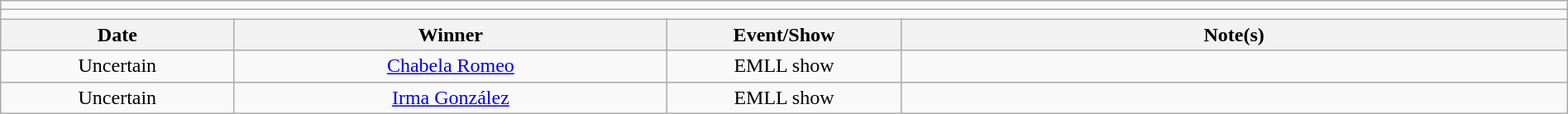<table class="wikitable" style="text-align:center; width:100%;">
<tr>
<td colspan=5></td>
</tr>
<tr>
<td colspan=5><strong></strong></td>
</tr>
<tr>
<th width=14%>Date</th>
<th width=26%>Winner</th>
<th width=14%>Event/Show</th>
<th width=40%>Note(s)</th>
</tr>
<tr>
<td>Uncertain</td>
<td><a href='#'>Chabela Romeo</a></td>
<td>EMLL show</td>
<td align=left></td>
</tr>
<tr>
<td>Uncertain</td>
<td><a href='#'>Irma González</a></td>
<td>EMLL show</td>
<td align=left></td>
</tr>
</table>
